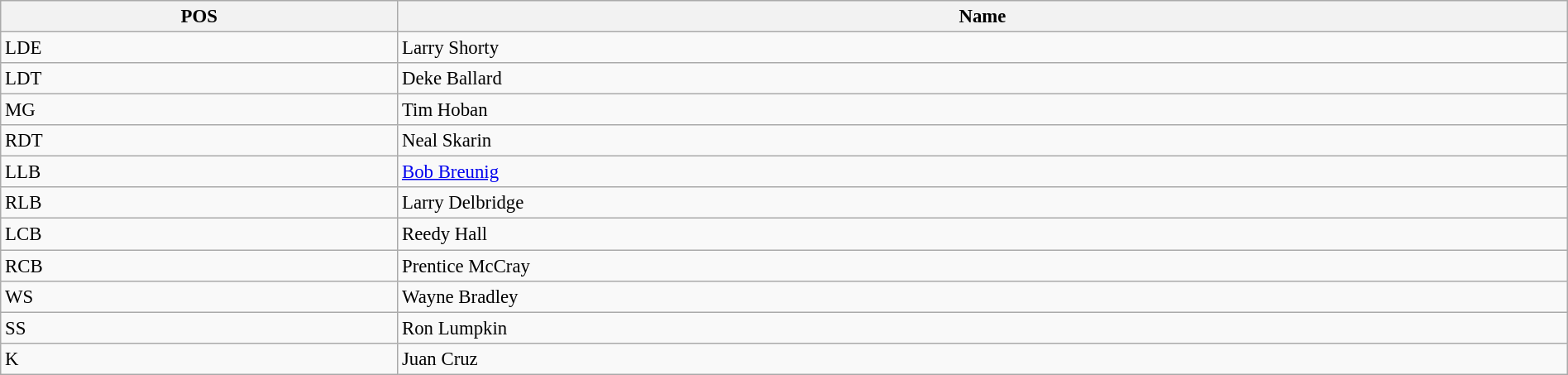<table width=100% class="wikitable" style="text-align:center; font-size:95%; text-align:left">
<tr>
<th><strong>POS</strong></th>
<th><strong>Name</strong></th>
</tr>
<tr>
<td>LDE</td>
<td>Larry Shorty</td>
</tr>
<tr>
<td>LDT</td>
<td>Deke Ballard</td>
</tr>
<tr>
<td>MG</td>
<td>Tim Hoban</td>
</tr>
<tr>
<td>RDT</td>
<td>Neal Skarin</td>
</tr>
<tr>
<td>LLB</td>
<td><a href='#'>Bob Breunig</a></td>
</tr>
<tr>
<td>RLB</td>
<td>Larry Delbridge</td>
</tr>
<tr>
<td>LCB</td>
<td>Reedy Hall</td>
</tr>
<tr>
<td>RCB</td>
<td>Prentice McCray</td>
</tr>
<tr>
<td>WS</td>
<td>Wayne Bradley</td>
</tr>
<tr>
<td>SS</td>
<td>Ron Lumpkin</td>
</tr>
<tr>
<td>K</td>
<td>Juan Cruz</td>
</tr>
</table>
